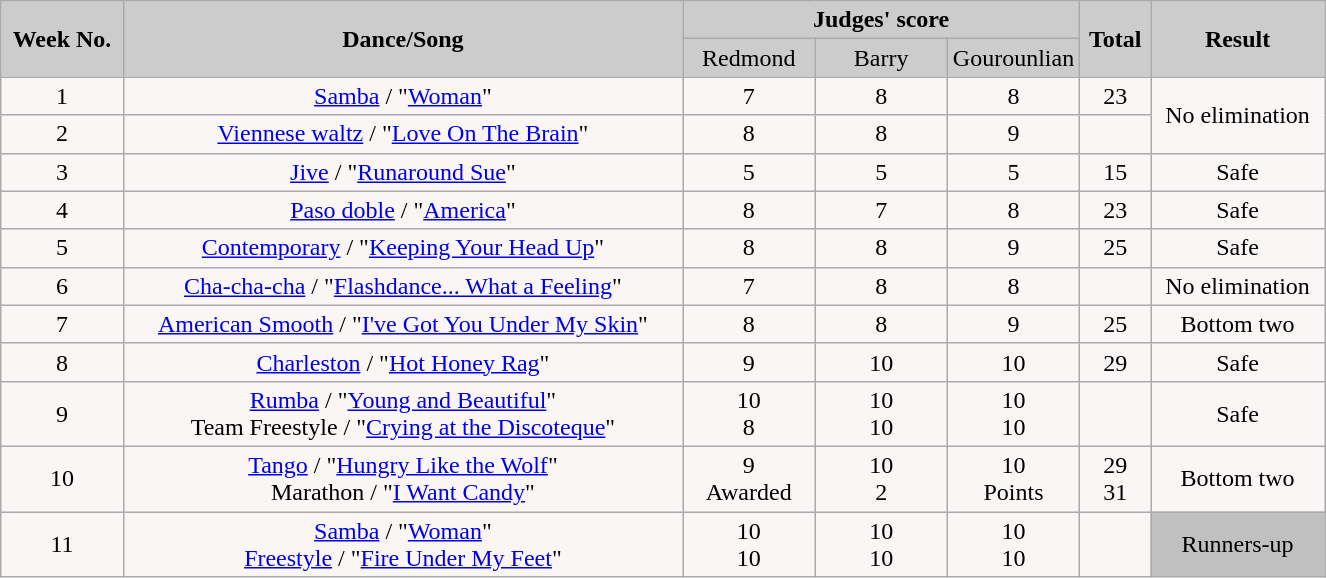<table class="wikitable collapsible">
<tr>
<th rowspan=2 style="background:#ccc; text-align:Center;"><strong>Week No.</strong></th>
<th rowspan=2 style="background:#ccc; text-align:Center;"><strong>Dance/Song</strong></th>
<th colspan=3 style="background:#ccc; text-align:Center;"><strong>Judges' score</strong></th>
<th rowspan=2 style="background:#ccc; text-align:Center;"><strong>Total</strong></th>
<th rowspan=2 style="background:#ccc; text-align:Center;"><strong>Result</strong></th>
</tr>
<tr style="text-align:center; background:#ccc;">
<td style="width:10%;">Redmond</td>
<td style="width:10%;">Barry</td>
<td style="width:10%;">Gourounlian</td>
</tr>
<tr style="text-align:center; background:#faf6f6;">
<td>1</td>
<td><a href='#'>Samba</a> / "<a href='#'>Woman</a>"</td>
<td>7</td>
<td>8</td>
<td>8</td>
<td>23</td>
<td rowspan=2>No elimination</td>
</tr>
<tr style="text-align:center; background:#faf6f6;">
<td>2</td>
<td><a href='#'>Viennese waltz</a> / "<a href='#'>Love On The Brain</a>"</td>
<td>8</td>
<td>8</td>
<td>9</td>
<td></td>
</tr>
<tr style="text-align:center; background:#faf6f6;">
<td>3</td>
<td><a href='#'>Jive</a> / "<a href='#'>Runaround Sue</a>"</td>
<td>5</td>
<td>5</td>
<td>5</td>
<td>15</td>
<td>Safe</td>
</tr>
<tr style="text-align:center; background:#faf6f6;">
<td>4</td>
<td><a href='#'>Paso doble</a> / "<a href='#'>America</a>"</td>
<td>8</td>
<td>7</td>
<td>8</td>
<td>23</td>
<td>Safe</td>
</tr>
<tr style="text-align:center; background:#faf6f6;">
<td>5</td>
<td><a href='#'>Contemporary</a> / "<a href='#'>Keeping Your Head Up</a>"</td>
<td>8</td>
<td>8</td>
<td>9</td>
<td>25</td>
<td>Safe</td>
</tr>
<tr style="text-align:center; background:#faf6f6;">
<td>6</td>
<td><a href='#'>Cha-cha-cha</a> / "<a href='#'>Flashdance... What a Feeling</a>"</td>
<td>7</td>
<td>8</td>
<td>8</td>
<td></td>
<td>No elimination</td>
</tr>
<tr style="text-align:center; background:#faf6f6;">
<td>7</td>
<td><a href='#'>American Smooth</a> / "<a href='#'>I've Got You Under My Skin</a>"</td>
<td>8</td>
<td>8</td>
<td>9</td>
<td>25</td>
<td>Bottom two</td>
</tr>
<tr style="text-align:center; background:#faf6f6;">
<td>8</td>
<td><a href='#'>Charleston</a> / "<a href='#'>Hot Honey Rag</a>"</td>
<td>9</td>
<td>10</td>
<td>10</td>
<td>29</td>
<td>Safe</td>
</tr>
<tr style="text-align:center; background:#faf6f6;">
<td>9</td>
<td><a href='#'>Rumba</a> / "<a href='#'>Young and Beautiful</a>"<br>Team Freestyle / "<a href='#'>Crying at the Discoteque</a>"</td>
<td>10<br>8</td>
<td>10<br>10</td>
<td>10<br>10</td>
<td><br></td>
<td>Safe</td>
</tr>
<tr style="text-align:center; background:#faf6f6;">
<td>10</td>
<td><a href='#'>Tango</a> / "<a href='#'>Hungry Like the Wolf</a>"<br>Marathon / "<a href='#'>I Want Candy</a>"</td>
<td>9<br>Awarded</td>
<td>10<br>2</td>
<td>10<br>Points</td>
<td>29<br>31</td>
<td>Bottom two</td>
</tr>
<tr style="text-align:center; background:#faf6f6;">
<td>11</td>
<td><a href='#'>Samba</a> / "<a href='#'>Woman</a>"<br><a href='#'>Freestyle</a> / "<a href='#'>Fire Under My Feet</a>"</td>
<td>10<br>10</td>
<td>10<br>10</td>
<td>10<br>10</td>
<td><br></td>
<td style="background:Silver;">Runners-up</td>
</tr>
</table>
